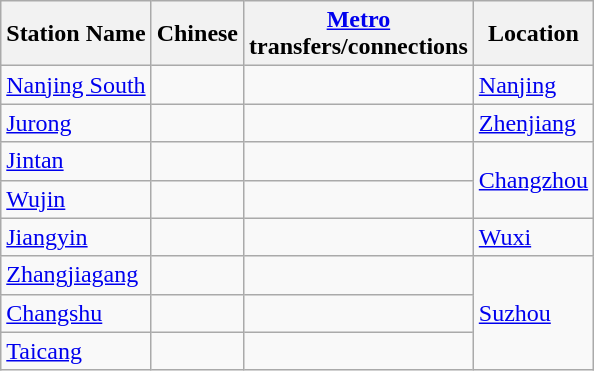<table class="wikitable">
<tr>
<th>Station Name</th>
<th>Chinese</th>
<th><a href='#'>Metro</a><br>transfers/connections</th>
<th>Location</th>
</tr>
<tr>
<td><a href='#'>Nanjing South</a></td>
<td></td>
<td>    </td>
<td rowspan="1"><a href='#'>Nanjing</a></td>
</tr>
<tr>
<td><a href='#'>Jurong</a></td>
<td></td>
<td> </td>
<td><a href='#'>Zhenjiang</a></td>
</tr>
<tr>
<td><a href='#'>Jintan</a></td>
<td></td>
<td></td>
<td rowspan="2"><a href='#'>Changzhou</a></td>
</tr>
<tr>
<td><a href='#'>Wujin</a></td>
<td></td>
<td> </td>
</tr>
<tr>
<td><a href='#'>Jiangyin</a></td>
<td></td>
<td></td>
<td><a href='#'>Wuxi</a></td>
</tr>
<tr>
<td><a href='#'>Zhangjiagang</a></td>
<td></td>
<td></td>
<td rowspan="3"><a href='#'>Suzhou</a></td>
</tr>
<tr>
<td><a href='#'>Changshu</a></td>
<td></td>
<td></td>
</tr>
<tr>
<td><a href='#'>Taicang</a></td>
<td></td>
<td></td>
</tr>
</table>
